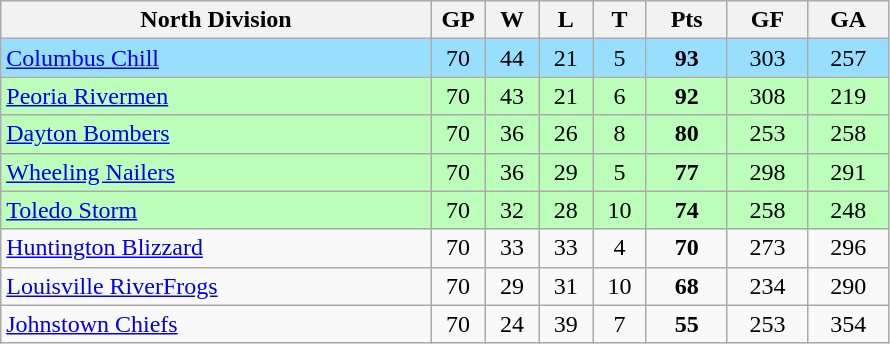<table class="wikitable" style="text-align:center">
<tr>
<th bgcolor="#DDDDFF" width="40%">North Division</th>
<th bgcolor="#DDDDFF" width="5%">GP</th>
<th bgcolor="#DDDDFF" width="5%">W</th>
<th bgcolor="#DDDDFF" width="5%">L</th>
<th bgcolor="#DDDDFF" width="5%">T</th>
<th bgcolor="#DDDDFF" width="7.5%">Pts</th>
<th bgcolor="#DDDDFF" width="7.5%">GF</th>
<th bgcolor="#DDDDFF" width="7.5%">GA</th>
</tr>
<tr bgcolor="#97DEFF">
<td align=left><a href='#'>Columbus Chill</a></td>
<td>70</td>
<td>44</td>
<td>21</td>
<td>5</td>
<td><strong>93</strong></td>
<td>303</td>
<td>257</td>
</tr>
<tr bgcolor="#bbffbb">
<td align=left><a href='#'>Peoria Rivermen</a></td>
<td>70</td>
<td>43</td>
<td>21</td>
<td>6</td>
<td><strong>92</strong></td>
<td>308</td>
<td>219</td>
</tr>
<tr bgcolor="#bbffbb">
<td align=left><a href='#'>Dayton Bombers</a></td>
<td>70</td>
<td>36</td>
<td>26</td>
<td>8</td>
<td><strong>80</strong></td>
<td>253</td>
<td>258</td>
</tr>
<tr bgcolor="#bbffbb">
<td align=left><a href='#'>Wheeling Nailers</a></td>
<td>70</td>
<td>36</td>
<td>29</td>
<td>5</td>
<td><strong>77</strong></td>
<td>298</td>
<td>291</td>
</tr>
<tr bgcolor="#bbffbb">
<td align=left><a href='#'>Toledo Storm</a></td>
<td>70</td>
<td>32</td>
<td>28</td>
<td>10</td>
<td><strong>74</strong></td>
<td>258</td>
<td>248</td>
</tr>
<tr>
<td align=left><a href='#'>Huntington Blizzard</a></td>
<td>70</td>
<td>33</td>
<td>33</td>
<td>4</td>
<td><strong>70</strong></td>
<td>273</td>
<td>296</td>
</tr>
<tr>
<td align=left><a href='#'>Louisville RiverFrogs</a></td>
<td>70</td>
<td>29</td>
<td>31</td>
<td>10</td>
<td><strong>68</strong></td>
<td>234</td>
<td>290</td>
</tr>
<tr>
<td align=left><a href='#'>Johnstown Chiefs</a></td>
<td>70</td>
<td>24</td>
<td>39</td>
<td>7</td>
<td><strong>55</strong></td>
<td>253</td>
<td>354</td>
</tr>
</table>
